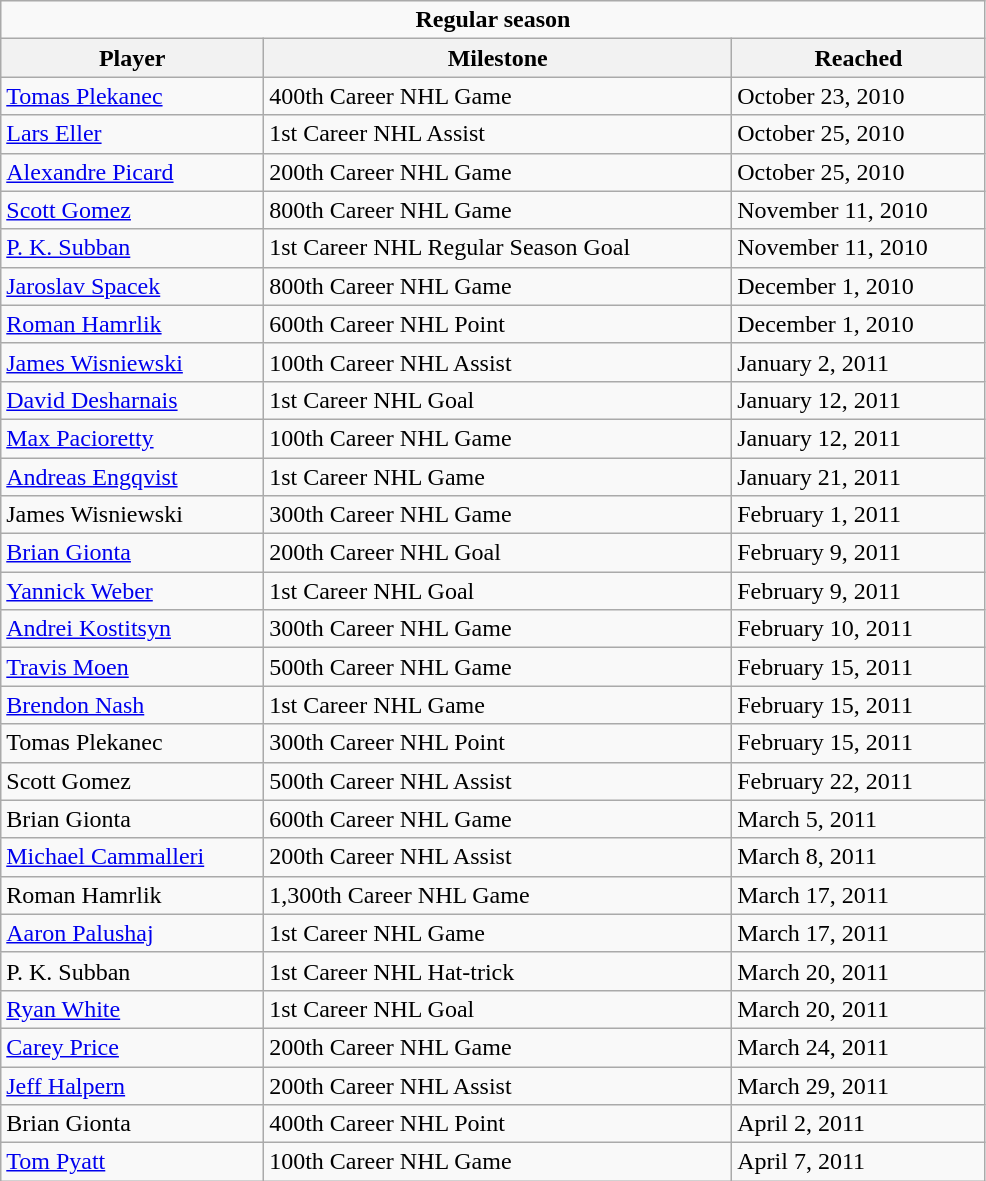<table class="wikitable" style="width:52%;">
<tr>
<td colspan="10" style="text-align:center;"><strong>Regular season</strong></td>
</tr>
<tr>
<th>Player</th>
<th>Milestone</th>
<th>Reached</th>
</tr>
<tr>
<td><a href='#'>Tomas Plekanec</a></td>
<td>400th Career NHL Game</td>
<td>October 23, 2010</td>
</tr>
<tr>
<td><a href='#'>Lars Eller</a></td>
<td>1st Career NHL Assist</td>
<td>October 25, 2010</td>
</tr>
<tr>
<td><a href='#'>Alexandre Picard</a></td>
<td>200th Career NHL Game</td>
<td>October 25, 2010</td>
</tr>
<tr>
<td><a href='#'>Scott Gomez</a></td>
<td>800th Career NHL Game</td>
<td>November 11, 2010</td>
</tr>
<tr>
<td><a href='#'>P. K. Subban</a></td>
<td>1st Career NHL Regular Season Goal</td>
<td>November 11, 2010</td>
</tr>
<tr>
<td><a href='#'>Jaroslav Spacek</a></td>
<td>800th Career NHL Game</td>
<td>December 1, 2010</td>
</tr>
<tr>
<td><a href='#'>Roman Hamrlik</a></td>
<td>600th Career NHL Point</td>
<td>December 1, 2010</td>
</tr>
<tr>
<td><a href='#'>James Wisniewski</a></td>
<td>100th Career NHL Assist</td>
<td>January 2, 2011</td>
</tr>
<tr>
<td><a href='#'>David Desharnais</a></td>
<td>1st Career NHL Goal</td>
<td>January 12, 2011</td>
</tr>
<tr>
<td><a href='#'>Max Pacioretty</a></td>
<td>100th Career NHL Game</td>
<td>January 12, 2011</td>
</tr>
<tr>
<td><a href='#'>Andreas Engqvist</a></td>
<td>1st Career NHL Game</td>
<td>January 21, 2011</td>
</tr>
<tr>
<td>James Wisniewski</td>
<td>300th Career NHL Game</td>
<td>February 1, 2011</td>
</tr>
<tr>
<td><a href='#'>Brian Gionta</a></td>
<td>200th Career NHL Goal</td>
<td>February 9, 2011</td>
</tr>
<tr>
<td><a href='#'>Yannick Weber</a></td>
<td>1st Career NHL Goal</td>
<td>February 9, 2011</td>
</tr>
<tr>
<td><a href='#'>Andrei Kostitsyn</a></td>
<td>300th Career NHL Game</td>
<td>February 10, 2011</td>
</tr>
<tr>
<td><a href='#'>Travis Moen</a></td>
<td>500th Career NHL Game</td>
<td>February 15, 2011</td>
</tr>
<tr>
<td><a href='#'>Brendon Nash</a></td>
<td>1st Career NHL Game</td>
<td>February 15, 2011</td>
</tr>
<tr>
<td>Tomas Plekanec</td>
<td>300th Career NHL Point</td>
<td>February 15, 2011</td>
</tr>
<tr>
<td>Scott Gomez</td>
<td>500th Career NHL Assist</td>
<td>February 22, 2011</td>
</tr>
<tr>
<td>Brian Gionta</td>
<td>600th Career NHL Game</td>
<td>March 5, 2011</td>
</tr>
<tr>
<td><a href='#'>Michael Cammalleri</a></td>
<td>200th Career NHL Assist</td>
<td>March 8, 2011</td>
</tr>
<tr>
<td>Roman Hamrlik</td>
<td>1,300th Career NHL Game</td>
<td>March 17, 2011</td>
</tr>
<tr>
<td><a href='#'>Aaron Palushaj</a></td>
<td>1st Career NHL Game</td>
<td>March 17, 2011</td>
</tr>
<tr>
<td>P. K. Subban</td>
<td>1st Career NHL Hat-trick</td>
<td>March 20, 2011</td>
</tr>
<tr>
<td><a href='#'>Ryan White</a></td>
<td>1st Career NHL Goal</td>
<td>March 20, 2011</td>
</tr>
<tr>
<td><a href='#'>Carey Price</a></td>
<td>200th Career NHL Game</td>
<td>March 24, 2011</td>
</tr>
<tr>
<td><a href='#'>Jeff Halpern</a></td>
<td>200th Career NHL Assist</td>
<td>March 29, 2011</td>
</tr>
<tr>
<td>Brian Gionta</td>
<td>400th Career NHL Point</td>
<td>April 2, 2011</td>
</tr>
<tr>
<td><a href='#'>Tom Pyatt</a></td>
<td>100th Career NHL Game</td>
<td>April 7, 2011</td>
</tr>
</table>
